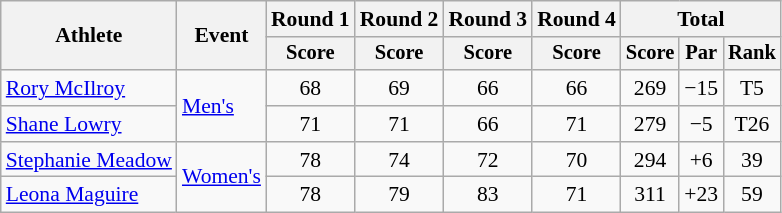<table class=wikitable style=font-size:90%;text-align:center>
<tr>
<th rowspan=2>Athlete</th>
<th rowspan=2>Event</th>
<th>Round 1</th>
<th>Round 2</th>
<th>Round 3</th>
<th>Round 4</th>
<th colspan=3>Total</th>
</tr>
<tr style=font-size:95%>
<th>Score</th>
<th>Score</th>
<th>Score</th>
<th>Score</th>
<th>Score</th>
<th>Par</th>
<th>Rank</th>
</tr>
<tr>
<td align=left><a href='#'>Rory McIlroy</a></td>
<td align=left rowspan=2><a href='#'>Men's</a></td>
<td>68</td>
<td>69</td>
<td>66</td>
<td>66</td>
<td>269</td>
<td>−15</td>
<td>T5</td>
</tr>
<tr>
<td align=left><a href='#'>Shane Lowry</a></td>
<td>71</td>
<td>71</td>
<td>66</td>
<td>71</td>
<td>279</td>
<td>−5</td>
<td>T26</td>
</tr>
<tr>
<td align=left><a href='#'>Stephanie Meadow</a></td>
<td align=left rowspan=2><a href='#'>Women's</a></td>
<td>78</td>
<td>74</td>
<td>72</td>
<td>70</td>
<td>294</td>
<td>+6</td>
<td>39</td>
</tr>
<tr>
<td align=left><a href='#'>Leona Maguire</a></td>
<td>78</td>
<td>79</td>
<td>83</td>
<td>71</td>
<td>311</td>
<td>+23</td>
<td>59</td>
</tr>
</table>
